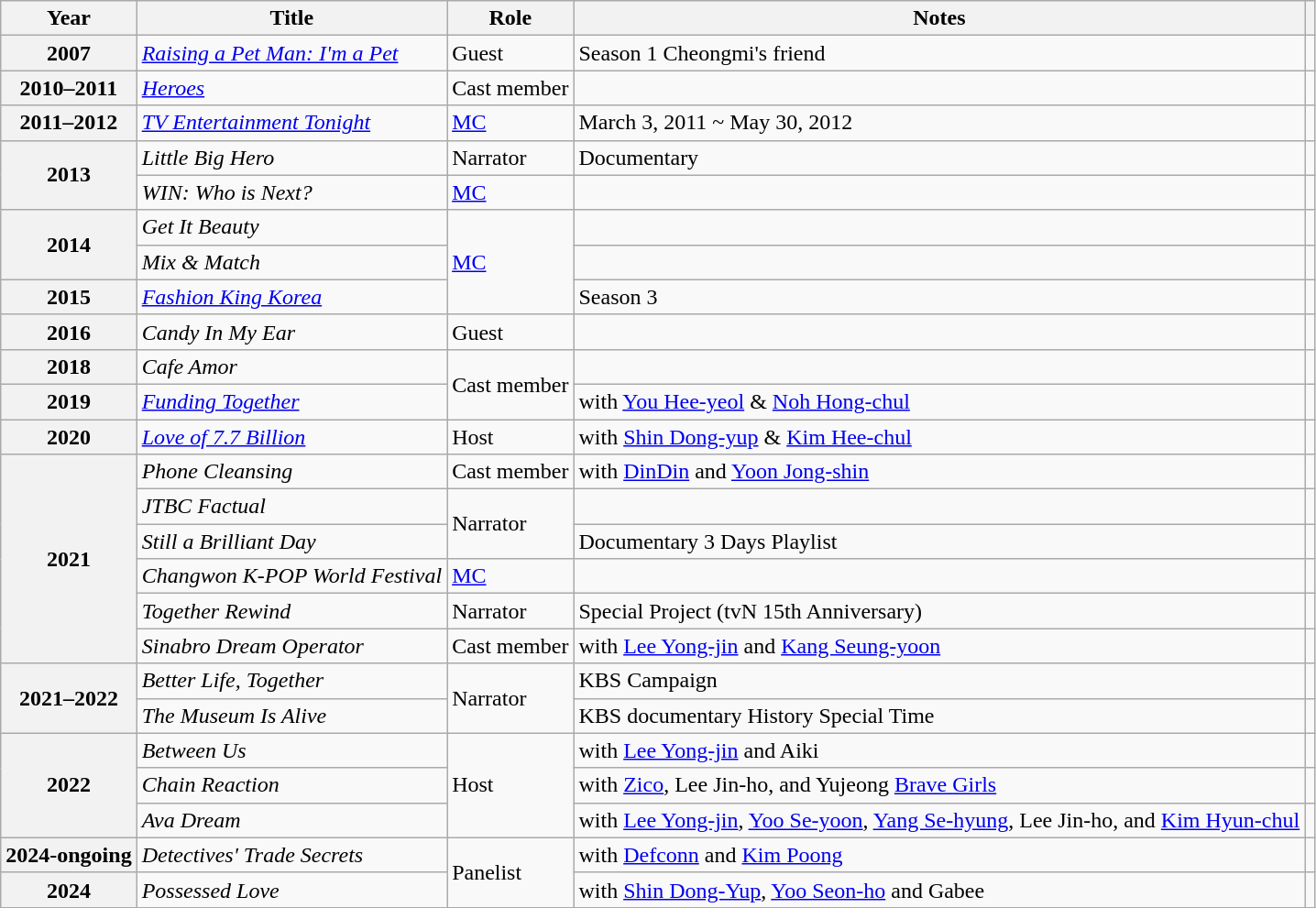<table class="wikitable plainrowheaders sortable">
<tr>
<th scope="col">Year</th>
<th scope="col">Title</th>
<th scope="col">Role</th>
<th scope="col">Notes</th>
<th scope="col" class="unsortable"></th>
</tr>
<tr>
<th scope="row">2007</th>
<td><em><a href='#'>Raising a Pet Man: I'm a Pet</a></em></td>
<td>Guest</td>
<td>Season 1 Cheongmi's friend</td>
<td style="text-align:center"></td>
</tr>
<tr>
<th scope="row">2010–2011</th>
<td><em><a href='#'>Heroes</a></em></td>
<td>Cast member</td>
<td></td>
<td style="text-align:center"></td>
</tr>
<tr>
<th scope="row">2011–2012</th>
<td><em><a href='#'>TV Entertainment Tonight</a></em></td>
<td><a href='#'>MC</a></td>
<td>March 3, 2011 ~ May 30, 2012</td>
<td style="text-align:center"></td>
</tr>
<tr>
<th scope="row" rowspan="2">2013</th>
<td><em>Little Big Hero</em></td>
<td>Narrator</td>
<td>Documentary</td>
<td style="text-align:center"></td>
</tr>
<tr>
<td><em> WIN: Who is Next?</em></td>
<td><a href='#'>MC</a></td>
<td></td>
<td style="text-align:center"></td>
</tr>
<tr>
<th scope="row" rowspan="2">2014</th>
<td><em>Get It Beauty</em></td>
<td rowspan="3"><a href='#'>MC</a></td>
<td></td>
<td style="text-align:center"></td>
</tr>
<tr>
<td><em> Mix & Match</em></td>
<td></td>
<td style="text-align:center"></td>
</tr>
<tr>
<th scope="row">2015</th>
<td><em><a href='#'>Fashion King Korea</a></em></td>
<td>Season 3</td>
<td style="text-align:center"></td>
</tr>
<tr>
<th scope="row">2016</th>
<td><em>Candy In My Ear</em></td>
<td>Guest</td>
<td></td>
<td style="text-align:center"></td>
</tr>
<tr>
<th scope="row">2018</th>
<td><em>Cafe Amor</em></td>
<td rowspan="2">Cast member</td>
<td></td>
<td style="text-align:center"></td>
</tr>
<tr>
<th scope="row">2019</th>
<td><em><a href='#'>Funding Together</a></em></td>
<td>with <a href='#'>You Hee-yeol</a> & <a href='#'>Noh Hong-chul</a></td>
<td style="text-align:center"></td>
</tr>
<tr>
<th scope="row">2020</th>
<td><em><a href='#'>Love of 7.7 Billion</a></em></td>
<td>Host</td>
<td>with <a href='#'>Shin Dong-yup</a> & <a href='#'>Kim Hee-chul</a></td>
<td style="text-align:center"></td>
</tr>
<tr>
<th scope="row" rowspan="6">2021</th>
<td><em>Phone Cleansing</em></td>
<td>Cast member</td>
<td>with <a href='#'>DinDin</a> and <a href='#'>Yoon Jong-shin</a></td>
<td style="text-align:center"></td>
</tr>
<tr>
<td><em>JTBC Factual </em></td>
<td rowspan="2">Narrator</td>
<td></td>
<td style="text-align:center"></td>
</tr>
<tr>
<td><em>Still a Brilliant Day</em></td>
<td>Documentary 3 Days Playlist</td>
<td style="text-align:center"></td>
</tr>
<tr>
<td><em>Changwon K-POP World Festival</em></td>
<td><a href='#'>MC</a></td>
<td></td>
<td style="text-align:center"></td>
</tr>
<tr>
<td><em>Together Rewind</em></td>
<td>Narrator</td>
<td>Special Project (tvN 15th Anniversary)</td>
<td style="text-align:center"></td>
</tr>
<tr>
<td><em>Sinabro Dream Operator</em></td>
<td>Cast member</td>
<td>with <a href='#'>Lee Yong-jin</a> and <a href='#'>Kang Seung-yoon</a></td>
<td style="text-align:center"></td>
</tr>
<tr>
<th scope="row" rowspan="2">2021–2022</th>
<td><em>Better Life, Together</em></td>
<td rowspan="2">Narrator</td>
<td>KBS Campaign</td>
<td style="text-align:center"></td>
</tr>
<tr>
<td><em>The Museum Is Alive</em></td>
<td>KBS documentary History Special Time</td>
<td style="text-align:center"></td>
</tr>
<tr>
<th scope="row" rowspan="3">2022</th>
<td><em>Between Us</em></td>
<td rowspan="3">Host</td>
<td>with <a href='#'>Lee Yong-jin</a> and Aiki</td>
<td style="text-align:center"></td>
</tr>
<tr>
<td><em>Chain Reaction</em></td>
<td>with <a href='#'>Zico</a>, Lee Jin-ho, and Yujeong <a href='#'>Brave Girls</a></td>
<td style="text-align:center"></td>
</tr>
<tr>
<td><em>Ava Dream</em></td>
<td>with <a href='#'>Lee Yong-jin</a>,  <a href='#'>Yoo Se-yoon</a>, <a href='#'>Yang Se-hyung</a>, Lee Jin-ho, and <a href='#'>Kim Hyun-chul</a></td>
<td style="text-align:center"></td>
</tr>
<tr>
<th scope="row" rowspan="1">2024-ongoing</th>
<td><em>Detectives' Trade Secrets</em></td>
<td rowspan="2">Panelist</td>
<td>with <a href='#'>Defconn</a> and  <a href='#'>Kim Poong</a></td>
<td style="text-align:center"></td>
</tr>
<tr>
<th scope="row" rowspan="1">2024</th>
<td><em>Possessed Love</em></td>
<td>with <a href='#'>Shin Dong-Yup</a>,  <a href='#'>Yoo Seon-ho</a> and Gabee</td>
<td style="text-align:center"></td>
</tr>
</table>
